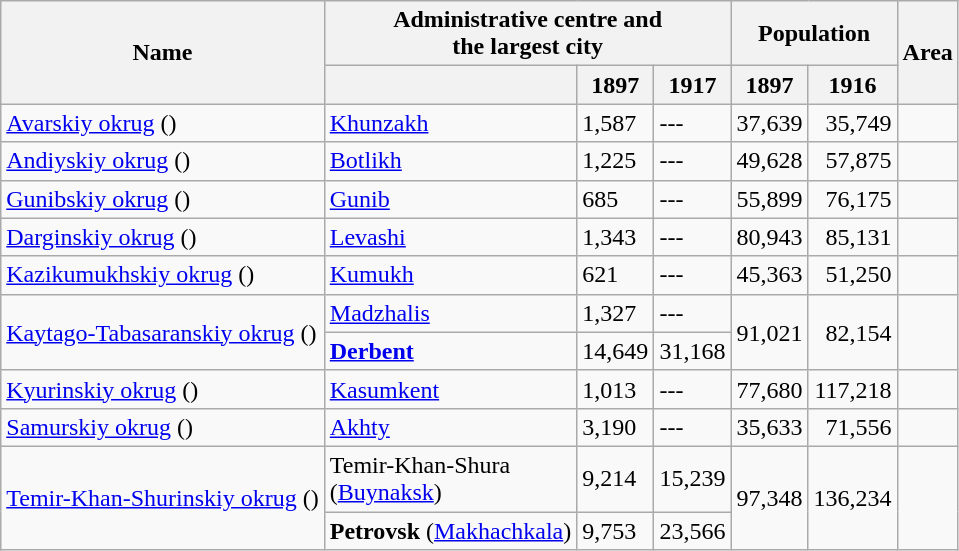<table class="wikitable sortable">
<tr>
<th rowspan="2">Name</th>
<th colspan="3">Administrative centre and<br>the largest city</th>
<th colspan="2">Population</th>
<th rowspan="2">Area</th>
</tr>
<tr>
<th></th>
<th>1897</th>
<th>1917</th>
<th>1897</th>
<th>1916</th>
</tr>
<tr>
<td><a href='#'>Avarskiy okrug</a> ()</td>
<td><a href='#'>Khunzakh</a></td>
<td>1,587</td>
<td>---</td>
<td align="right">37,639</td>
<td align="right">35,749</td>
<td></td>
</tr>
<tr>
<td><a href='#'>Andiyskiy okrug</a> ()</td>
<td><a href='#'>Botlikh</a></td>
<td>1,225</td>
<td>---</td>
<td align="right">49,628</td>
<td align="right">57,875</td>
<td></td>
</tr>
<tr>
<td><a href='#'>Gunibskiy okrug</a> ()</td>
<td><a href='#'>Gunib</a></td>
<td>685</td>
<td>---</td>
<td align="right">55,899</td>
<td align="right">76,175</td>
<td></td>
</tr>
<tr>
<td><a href='#'>Darginskiy okrug</a> ()</td>
<td><a href='#'>Levashi</a></td>
<td>1,343</td>
<td>---</td>
<td align="right">80,943</td>
<td align="right">85,131</td>
<td></td>
</tr>
<tr>
<td><a href='#'>Kazikumukhskiy okrug</a> ()</td>
<td><a href='#'>Kumukh</a></td>
<td>621</td>
<td>---</td>
<td align="right">45,363</td>
<td align="right">51,250</td>
<td></td>
</tr>
<tr>
<td rowspan="2"><a href='#'>Kaytago-Tabasaranskiy okrug</a> ()</td>
<td><a href='#'>Madzhalis</a></td>
<td>1,327</td>
<td>---</td>
<td rowspan="2" align="right">91,021</td>
<td rowspan="2" align="right">82,154</td>
<td rowspan="2"></td>
</tr>
<tr>
<td><strong><a href='#'>Derbent</a></strong></td>
<td>14,649</td>
<td>31,168</td>
</tr>
<tr>
<td><a href='#'>Kyurinskiy okrug</a> ()</td>
<td><a href='#'>Kasumkent</a></td>
<td>1,013</td>
<td>---</td>
<td align="right">77,680</td>
<td align="right">117,218</td>
<td></td>
</tr>
<tr>
<td><a href='#'>Samurskiy okrug</a> ()</td>
<td><a href='#'>Akhty</a></td>
<td>3,190</td>
<td>---</td>
<td align="right">35,633</td>
<td align="right">71,556</td>
<td></td>
</tr>
<tr>
<td rowspan="2"><a href='#'>Temir-Khan-Shurinskiy okrug</a> ()</td>
<td>Temir-Khan-Shura<br>(<a href='#'>Buynaksk</a>)</td>
<td>9,214</td>
<td>15,239</td>
<td rowspan="2" align="right">97,348</td>
<td rowspan="2" align="right">136,234</td>
<td rowspan="2"></td>
</tr>
<tr>
<td><strong>Petrovsk</strong> (<a href='#'>Makhachkala</a>)</td>
<td>9,753</td>
<td>23,566</td>
</tr>
</table>
